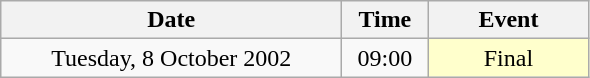<table class = "wikitable" style="text-align:center;">
<tr>
<th width=220>Date</th>
<th width=50>Time</th>
<th width=100>Event</th>
</tr>
<tr>
<td>Tuesday, 8 October 2002</td>
<td>09:00</td>
<td bgcolor=ffffcc>Final</td>
</tr>
</table>
